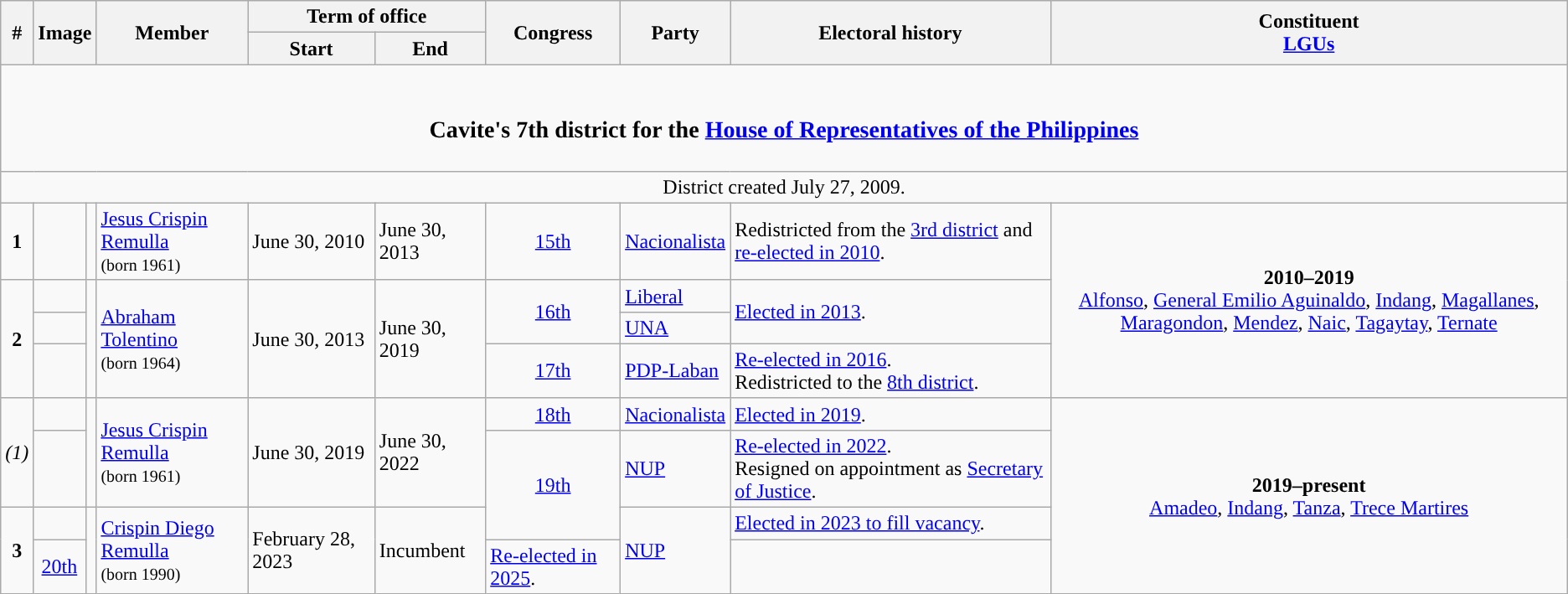<table class="wikitable">
<tr>
<th rowspan="2">#</th>
<th rowspan="2" colspan="2">Image</th>
<th rowspan="2">Member</th>
<th colspan="2">Term of office</th>
<th rowspan="2">Congress</th>
<th rowspan="2">Party</th>
<th rowspan="2">Electoral history</th>
<th rowspan="2" width="33%">Constituent<br><a href='#'>LGUs</a></th>
</tr>
<tr>
<th>Start</th>
<th>End</th>
</tr>
<tr>
<td colspan="10" style="text-align:center;"><br><h3>Cavite's 7th district for the <a href='#'>House of Representatives of the Philippines</a></h3></td>
</tr>
<tr>
<td colspan="10" style="text-align:center;">District created July 27, 2009.</td>
</tr>
<tr>
<td style="text-align:center;"><strong>1</strong></td>
<td style="color:inherit;background:"></td>
<td></td>
<td><a href='#'>Jesus Crispin Remulla</a><br><small>(born 1961)</small></td>
<td>June 30, 2010</td>
<td>June 30, 2013</td>
<td style="text-align:center;"><a href='#'>15th</a></td>
<td><a href='#'>Nacionalista</a></td>
<td>Redistricted from the <a href='#'>3rd district</a> and <a href='#'>re-elected in 2010</a>.</td>
<td rowspan="4" style="text-align:center;"><strong>2010–2019</strong><br><a href='#'>Alfonso</a>, <a href='#'>General Emilio Aguinaldo</a>, <a href='#'>Indang</a>, <a href='#'>Magallanes</a>, <a href='#'>Maragondon</a>, <a href='#'>Mendez</a>, <a href='#'>Naic</a>, <a href='#'>Tagaytay</a>, <a href='#'>Ternate</a></td>
</tr>
<tr>
<td style="text-align:center;" rowspan="3"><strong>2</strong></td>
<td style="color:inherit;background:"></td>
<td rowspan="3"></td>
<td rowspan="3"><a href='#'>Abraham Tolentino</a><br><small>(born 1964)</small></td>
<td rowspan="3">June 30, 2013</td>
<td rowspan="3">June 30, 2019</td>
<td style="text-align:center;" rowspan="2"><a href='#'>16th</a></td>
<td><a href='#'>Liberal</a></td>
<td rowspan="2"><a href='#'>Elected in 2013</a>.</td>
</tr>
<tr>
<td style="color:inherit;background:"></td>
<td><a href='#'>UNA</a></td>
</tr>
<tr>
<td style="color:inherit;background:"></td>
<td style="text-align:center;"><a href='#'>17th</a></td>
<td><a href='#'>PDP-Laban</a></td>
<td><a href='#'>Re-elected in 2016</a>.<br>Redistricted to the <a href='#'>8th district</a>.</td>
</tr>
<tr>
<td style="text-align:center;" rowspan="2"><em>(1)</em></td>
<td style="color:inherit;background:"></td>
<td rowspan="2"></td>
<td rowspan="2"><a href='#'>Jesus Crispin Remulla</a><br><small>(born 1961)</small></td>
<td rowspan="2">June 30, 2019</td>
<td rowspan="2">June 30, 2022</td>
<td style="text-align:center;"><a href='#'>18th</a></td>
<td><a href='#'>Nacionalista</a></td>
<td><a href='#'>Elected in 2019</a>.</td>
<td rowspan="4" style="text-align:center;"><strong>2019–present</strong><br><a href='#'>Amadeo</a>, <a href='#'>Indang</a>, <a href='#'>Tanza</a>, <a href='#'>Trece Martires</a></td>
</tr>
<tr>
<td style="color:inherit;background:"></td>
<td style="text-align:center;" rowspan="2"><a href='#'>19th</a></td>
<td><a href='#'>NUP</a></td>
<td><a href='#'>Re-elected in 2022</a>.<br>Resigned on appointment as <a href='#'>Secretary of Justice</a>.</td>
</tr>
<tr>
<td style="text-align:center;" rowspan="2"><strong>3</strong></td>
<td style="color:inherit;background:"></td>
<td rowspan="2"></td>
<td rowspan="2"><a href='#'>Crispin Diego Remulla</a><br><small>(born 1990)</small></td>
<td rowspan="2">February 28, 2023</td>
<td rowspan="2">Incumbent</td>
<td rowspan="2"><a href='#'>NUP</a></td>
<td><a href='#'>Elected in 2023 to fill vacancy</a>.</td>
</tr>
<tr>
<td style="text-align:center;"><a href='#'>20th</a></td>
<td><a href='#'>Re-elected in 2025</a>.</td>
</tr>
</table>
